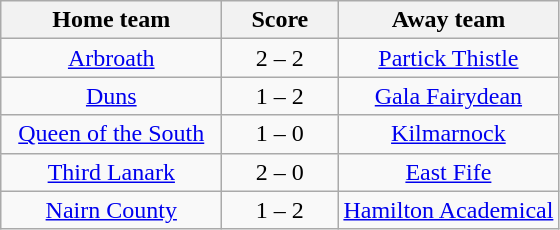<table class="wikitable" style="text-align: center">
<tr>
<th width=140>Home team</th>
<th width=70>Score</th>
<th width=140>Away team</th>
</tr>
<tr>
<td><a href='#'>Arbroath</a></td>
<td>2 – 2</td>
<td><a href='#'>Partick Thistle</a></td>
</tr>
<tr>
<td><a href='#'>Duns</a></td>
<td>1 – 2</td>
<td><a href='#'>Gala Fairydean</a></td>
</tr>
<tr>
<td><a href='#'>Queen of the South</a></td>
<td>1 – 0</td>
<td><a href='#'>Kilmarnock</a></td>
</tr>
<tr>
<td><a href='#'>Third Lanark</a></td>
<td>2 – 0</td>
<td><a href='#'>East Fife</a></td>
</tr>
<tr>
<td><a href='#'>Nairn County</a></td>
<td>1 – 2</td>
<td><a href='#'>Hamilton Academical</a></td>
</tr>
</table>
